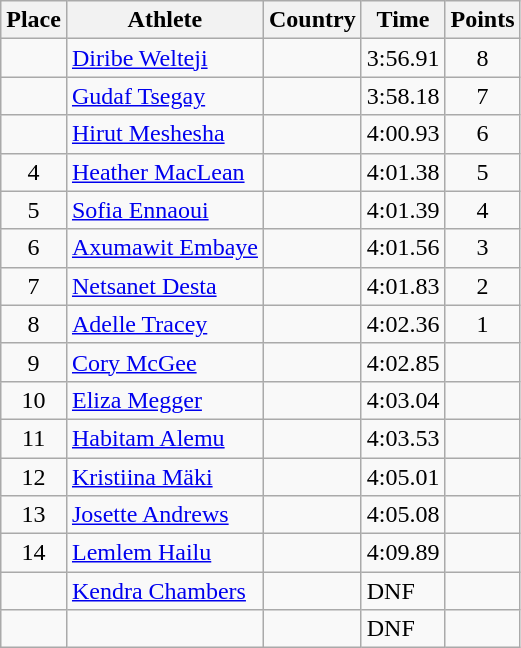<table class="wikitable">
<tr>
<th>Place</th>
<th>Athlete</th>
<th>Country</th>
<th>Time</th>
<th>Points</th>
</tr>
<tr>
<td align=center></td>
<td><a href='#'>Diribe Welteji</a></td>
<td></td>
<td>3:56.91</td>
<td align=center>8</td>
</tr>
<tr>
<td align=center></td>
<td><a href='#'>Gudaf Tsegay</a></td>
<td></td>
<td>3:58.18</td>
<td align=center>7</td>
</tr>
<tr>
<td align=center></td>
<td><a href='#'>Hirut Meshesha</a></td>
<td></td>
<td>4:00.93</td>
<td align=center>6</td>
</tr>
<tr>
<td align=center>4</td>
<td><a href='#'>Heather MacLean</a></td>
<td></td>
<td>4:01.38</td>
<td align=center>5</td>
</tr>
<tr>
<td align=center>5</td>
<td><a href='#'>Sofia Ennaoui</a></td>
<td></td>
<td>4:01.39</td>
<td align=center>4</td>
</tr>
<tr>
<td align=center>6</td>
<td><a href='#'>Axumawit Embaye</a></td>
<td></td>
<td>4:01.56</td>
<td align=center>3</td>
</tr>
<tr>
<td align=center>7</td>
<td><a href='#'>Netsanet Desta</a></td>
<td></td>
<td>4:01.83</td>
<td align=center>2</td>
</tr>
<tr>
<td align=center>8</td>
<td><a href='#'>Adelle Tracey</a></td>
<td></td>
<td>4:02.36</td>
<td align=center>1</td>
</tr>
<tr>
<td align=center>9</td>
<td><a href='#'>Cory McGee</a></td>
<td></td>
<td>4:02.85</td>
<td align=center></td>
</tr>
<tr>
<td align=center>10</td>
<td><a href='#'>Eliza Megger</a></td>
<td></td>
<td>4:03.04</td>
<td align=center></td>
</tr>
<tr>
<td align=center>11</td>
<td><a href='#'>Habitam Alemu</a></td>
<td></td>
<td>4:03.53</td>
<td align=center></td>
</tr>
<tr>
<td align=center>12</td>
<td><a href='#'>Kristiina Mäki</a></td>
<td></td>
<td>4:05.01</td>
<td align=center></td>
</tr>
<tr>
<td align=center>13</td>
<td><a href='#'>Josette Andrews</a></td>
<td></td>
<td>4:05.08</td>
<td align=center></td>
</tr>
<tr>
<td align=center>14</td>
<td><a href='#'>Lemlem Hailu</a></td>
<td></td>
<td>4:09.89</td>
<td align=center></td>
</tr>
<tr>
<td align=center></td>
<td><a href='#'>Kendra Chambers</a></td>
<td></td>
<td>DNF</td>
<td align=center></td>
</tr>
<tr>
<td align=center></td>
<td></td>
<td></td>
<td>DNF</td>
<td align=center></td>
</tr>
</table>
